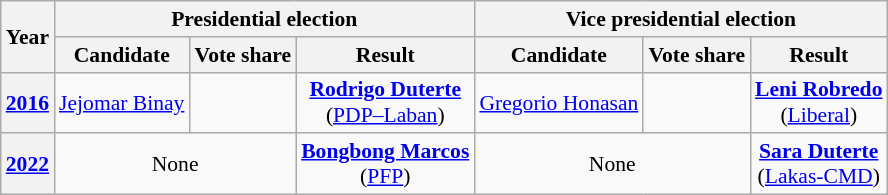<table class="wikitable" style="text-align:center; font-size:90%">
<tr>
<th rowspan=2>Year</th>
<th colspan=3>Presidential election</th>
<th colspan=3>Vice presidential election</th>
</tr>
<tr>
<th>Candidate</th>
<th>Vote share</th>
<th>Result</th>
<th>Candidate</th>
<th>Vote share</th>
<th>Result</th>
</tr>
<tr>
<th><a href='#'>2016</a></th>
<td><a href='#'>Jejomar Binay</a></td>
<td></td>
<td><strong><a href='#'>Rodrigo Duterte</a></strong><br>(<a href='#'>PDP–Laban</a>)</td>
<td><a href='#'>Gregorio Honasan</a></td>
<td></td>
<td><strong><a href='#'>Leni Robredo</a></strong><br>(<a href='#'>Liberal</a>)</td>
</tr>
<tr>
<th><a href='#'>2022</a></th>
<td colspan=2>None</td>
<td><strong><a href='#'>Bongbong Marcos</a></strong><br>(<a href='#'>PFP</a>)</td>
<td colspan=2>None</td>
<td><strong><a href='#'>Sara Duterte</a></strong><br>(<a href='#'>Lakas-CMD</a>)</td>
</tr>
</table>
